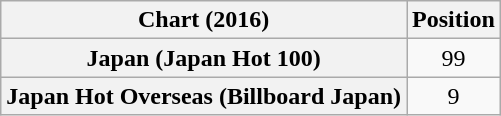<table class="wikitable sortable plainrowheaders" style="text-align:center">
<tr>
<th scope="col">Chart (2016)</th>
<th scope="col">Position</th>
</tr>
<tr>
<th scope="row">Japan (Japan Hot 100)</th>
<td style="text-align:center;">99</td>
</tr>
<tr>
<th scope="row">Japan Hot Overseas (Billboard Japan)</th>
<td style="text-align:center;">9</td>
</tr>
</table>
